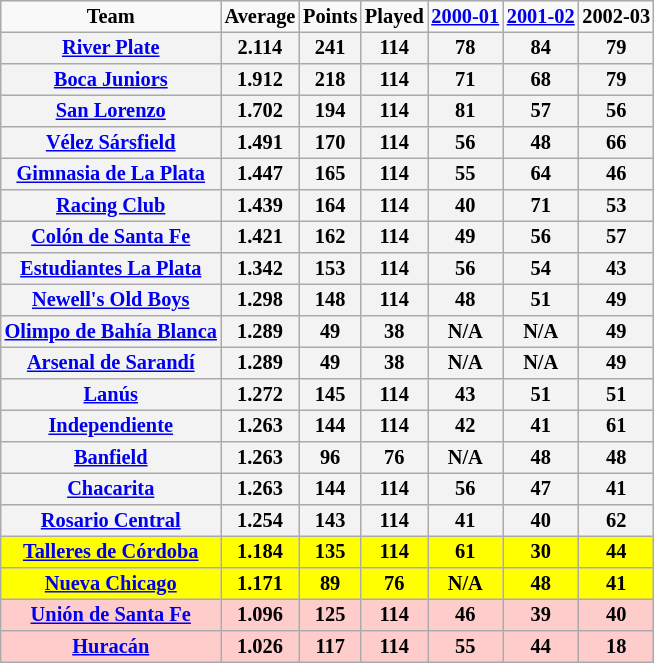<table border="2" cellpadding="2" cellspacing="0" style="margin: 0; background: #f9f9f9; border: 1px #aaa solid; border-collapse: collapse; font-size: 85%;">
<tr>
<th>Team</th>
<th>Average</th>
<th>Points</th>
<th>Played</th>
<th><a href='#'>2000-01</a></th>
<th><a href='#'>2001-02</a></th>
<th>2002-03</th>
</tr>
<tr>
<th bgcolor="F3F3F3"><a href='#'>River Plate</a></th>
<th bgcolor="F3F3F3">2.114</th>
<th bgcolor="F3F3F3">241</th>
<th bgcolor="F3F3F3">114</th>
<th bgcolor="F3F3F3">78</th>
<th bgcolor="F3F3F3">84</th>
<th bgcolor="F3F3F3">79</th>
</tr>
<tr>
<th bgcolor="F3F3F3"><a href='#'>Boca Juniors</a></th>
<th bgcolor="F3F3F3">1.912</th>
<th bgcolor="F3F3F3">218</th>
<th bgcolor="F3F3F3">114</th>
<th bgcolor="F3F3F3">71</th>
<th bgcolor="F3F3F3">68</th>
<th bgcolor="F3F3F3">79</th>
</tr>
<tr>
<th bgcolor="F3F3F3"><a href='#'>San Lorenzo</a></th>
<th bgcolor="F3F3F3">1.702</th>
<th bgcolor="F3F3F3">194</th>
<th bgcolor="F3F3F3">114</th>
<th bgcolor="F3F3F3">81</th>
<th bgcolor="F3F3F3">57</th>
<th bgcolor="F3F3F3">56</th>
</tr>
<tr>
<th bgcolor="F3F3F3"><a href='#'>Vélez Sársfield</a></th>
<th bgcolor="F3F3F3">1.491</th>
<th bgcolor="F3F3F3">170</th>
<th bgcolor="F3F3F3">114</th>
<th bgcolor="F3F3F3">56</th>
<th bgcolor="F3F3F3">48</th>
<th bgcolor="F3F3F3">66</th>
</tr>
<tr>
<th bgcolor="F3F3F3"><a href='#'>Gimnasia de La Plata</a></th>
<th bgcolor="F3F3F3">1.447</th>
<th bgcolor="F3F3F3">165</th>
<th bgcolor="F3F3F3">114</th>
<th bgcolor="F3F3F3">55</th>
<th bgcolor="F3F3F3">64</th>
<th bgcolor="F3F3F3">46</th>
</tr>
<tr>
<th bgcolor="F3F3F3"><a href='#'>Racing Club</a></th>
<th bgcolor="F3F3F3">1.439</th>
<th bgcolor="F3F3F3">164</th>
<th bgcolor="F3F3F3">114</th>
<th bgcolor="F3F3F3">40</th>
<th bgcolor="F3F3F3">71</th>
<th bgcolor="F3F3F3">53</th>
</tr>
<tr>
<th bgcolor="F3F3F3"><a href='#'>Colón de Santa Fe</a></th>
<th bgcolor="F3F3F3">1.421</th>
<th bgcolor="F3F3F3">162</th>
<th bgcolor="F3F3F3">114</th>
<th bgcolor="F3F3F3">49</th>
<th bgcolor="F3F3F3">56</th>
<th bgcolor="F3F3F3">57</th>
</tr>
<tr>
<th bgcolor="F3F3F3"><a href='#'>Estudiantes La Plata</a></th>
<th bgcolor="F3F3F3">1.342</th>
<th bgcolor="F3F3F3">153</th>
<th bgcolor="F3F3F3">114</th>
<th bgcolor="F3F3F3">56</th>
<th bgcolor="F3F3F3">54</th>
<th bgcolor="F3F3F3">43</th>
</tr>
<tr>
<th bgcolor="F3F3F3"><a href='#'>Newell's Old Boys</a></th>
<th bgcolor="F3F3F3">1.298</th>
<th bgcolor="F3F3F3">148</th>
<th bgcolor="F3F3F3">114</th>
<th bgcolor="F3F3F3">48</th>
<th bgcolor="F3F3F3">51</th>
<th bgcolor="F3F3F3">49</th>
</tr>
<tr>
<th bgcolor="F3F3F3"><a href='#'>Olimpo de Bahía Blanca</a></th>
<th bgcolor="F3F3F3">1.289</th>
<th bgcolor="F3F3F3">49</th>
<th bgcolor="F3F3F3">38</th>
<th bgcolor="F3F3F3">N/A</th>
<th bgcolor="F3F3F3">N/A</th>
<th bgcolor="F3F3F3">49</th>
</tr>
<tr>
<th bgcolor="F3F3F3"><a href='#'>Arsenal de Sarandí</a></th>
<th bgcolor="F3F3F3">1.289</th>
<th bgcolor="F3F3F3">49</th>
<th bgcolor="F3F3F3">38</th>
<th bgcolor="F3F3F3">N/A</th>
<th bgcolor="F3F3F3">N/A</th>
<th bgcolor="F3F3F3">49</th>
</tr>
<tr>
<th bgcolor="F3F3F3"><a href='#'>Lanús</a></th>
<th bgcolor="F3F3F3">1.272</th>
<th bgcolor="F3F3F3">145</th>
<th bgcolor="F3F3F3">114</th>
<th bgcolor="F3F3F3">43</th>
<th bgcolor="F3F3F3">51</th>
<th bgcolor="F3F3F3">51</th>
</tr>
<tr>
<th bgcolor="F3F3F3"><a href='#'>Independiente</a></th>
<th bgcolor="F3F3F3">1.263</th>
<th bgcolor="F3F3F3">144</th>
<th bgcolor="F3F3F3">114</th>
<th bgcolor="F3F3F3">42</th>
<th bgcolor="F3F3F3">41</th>
<th bgcolor="F3F3F3">61</th>
</tr>
<tr>
<th bgcolor="F3F3F3"><a href='#'>Banfield</a></th>
<th bgcolor="F3F3F3">1.263</th>
<th bgcolor="F3F3F3">96</th>
<th bgcolor="F3F3F3">76</th>
<th bgcolor="F3F3F3">N/A</th>
<th bgcolor="F3F3F3">48</th>
<th bgcolor="F3F3F3">48</th>
</tr>
<tr>
<th bgcolor="F3F3F3"><a href='#'>Chacarita</a></th>
<th bgcolor="F3F3F3">1.263</th>
<th bgcolor="F3F3F3">144</th>
<th bgcolor="F3F3F3">114</th>
<th bgcolor="F3F3F3">56</th>
<th bgcolor="F3F3F3">47</th>
<th bgcolor="F3F3F3">41</th>
</tr>
<tr>
<th bgcolor="F3F3F3"><a href='#'>Rosario Central</a></th>
<th bgcolor="F3F3F3">1.254</th>
<th bgcolor="F3F3F3">143</th>
<th bgcolor="F3F3F3">114</th>
<th bgcolor="F3F3F3">41</th>
<th bgcolor="F3F3F3">40</th>
<th bgcolor="F3F3F3">62</th>
</tr>
<tr>
<th bgcolor="YELLOW"><a href='#'>Talleres de Córdoba</a></th>
<th bgcolor="YELLOW">1.184</th>
<th bgcolor="YELLOW">135</th>
<th bgcolor="YELLOW">114</th>
<th bgcolor="YELLOW">61</th>
<th bgcolor="YELLOW">30</th>
<th bgcolor="YELLOW">44</th>
</tr>
<tr>
<th bgcolor="YELLOW"><a href='#'>Nueva Chicago</a></th>
<th bgcolor="YELLOW">1.171</th>
<th bgcolor="YELLOW">89</th>
<th bgcolor="YELLOW">76</th>
<th bgcolor="YELLOW">N/A</th>
<th bgcolor="YELLOW">48</th>
<th bgcolor="YELLOW">41</th>
</tr>
<tr>
<th bgcolor="FFCCCC"><a href='#'>Unión de Santa Fe</a></th>
<th bgcolor="FFCCCC">1.096</th>
<th bgcolor="FFCCCC">125</th>
<th bgcolor="FFCCCC">114</th>
<th bgcolor="FFCCCC">46</th>
<th bgcolor="FFCCCC">39</th>
<th bgcolor="FFCCCC">40</th>
</tr>
<tr>
<th bgcolor="FFCCCC"><a href='#'>Huracán</a></th>
<th bgcolor="FFCCCC">1.026</th>
<th bgcolor="FFCCCC">117</th>
<th bgcolor="FFCCCC">114</th>
<th bgcolor="FFCCCC">55</th>
<th bgcolor="FFCCCC">44</th>
<th bgcolor="FFCCCC">18</th>
</tr>
</table>
